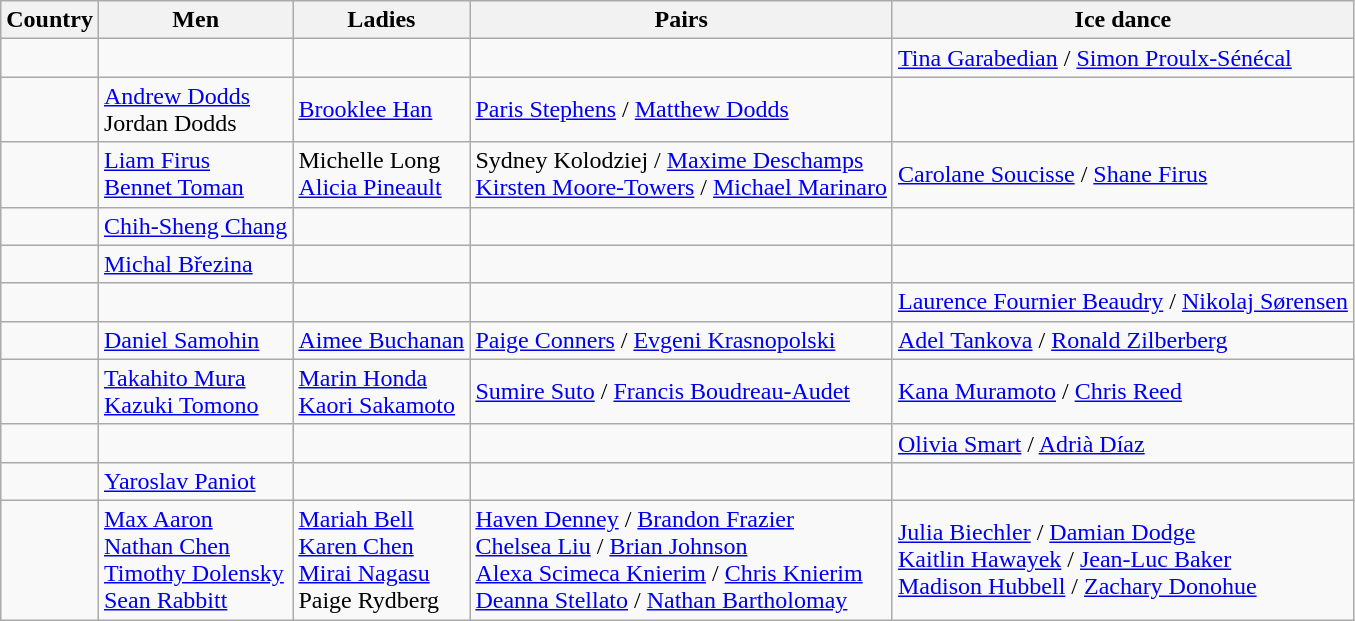<table class="wikitable">
<tr>
<th>Country</th>
<th>Men</th>
<th>Ladies</th>
<th>Pairs</th>
<th>Ice dance</th>
</tr>
<tr>
<td></td>
<td></td>
<td></td>
<td></td>
<td><a href='#'>Tina Garabedian</a> / <a href='#'>Simon Proulx-Sénécal</a></td>
</tr>
<tr>
<td></td>
<td><a href='#'>Andrew Dodds</a> <br> Jordan Dodds</td>
<td><a href='#'>Brooklee Han</a></td>
<td><a href='#'>Paris Stephens</a> / <a href='#'>Matthew Dodds</a></td>
<td></td>
</tr>
<tr>
<td></td>
<td><a href='#'>Liam Firus</a> <br><a href='#'>Bennet Toman</a></td>
<td>Michelle Long <br><a href='#'>Alicia Pineault</a></td>
<td>Sydney Kolodziej / <a href='#'>Maxime Deschamps</a> <br><a href='#'>Kirsten Moore-Towers</a> / <a href='#'>Michael Marinaro</a></td>
<td><a href='#'>Carolane Soucisse</a> / <a href='#'>Shane Firus</a></td>
</tr>
<tr>
<td></td>
<td><a href='#'>Chih-Sheng Chang</a></td>
<td></td>
<td></td>
<td></td>
</tr>
<tr>
<td></td>
<td><a href='#'>Michal Březina</a></td>
<td></td>
<td></td>
<td></td>
</tr>
<tr>
<td></td>
<td></td>
<td></td>
<td></td>
<td><a href='#'>Laurence Fournier Beaudry</a> / <a href='#'>Nikolaj Sørensen</a></td>
</tr>
<tr>
<td></td>
<td><a href='#'>Daniel Samohin</a></td>
<td><a href='#'>Aimee Buchanan</a></td>
<td><a href='#'>Paige Conners</a> / <a href='#'>Evgeni Krasnopolski</a></td>
<td><a href='#'>Adel Tankova</a> / <a href='#'>Ronald Zilberberg</a></td>
</tr>
<tr>
<td></td>
<td><a href='#'>Takahito Mura</a> <br><a href='#'>Kazuki Tomono</a></td>
<td><a href='#'>Marin Honda</a> <br><a href='#'>Kaori Sakamoto</a></td>
<td><a href='#'>Sumire Suto</a> / <a href='#'>Francis Boudreau-Audet</a></td>
<td><a href='#'>Kana Muramoto</a> / <a href='#'>Chris Reed</a></td>
</tr>
<tr>
<td></td>
<td></td>
<td></td>
<td></td>
<td><a href='#'>Olivia Smart</a> / <a href='#'>Adrià Díaz</a></td>
</tr>
<tr>
<td></td>
<td><a href='#'>Yaroslav Paniot</a></td>
<td></td>
<td></td>
<td></td>
</tr>
<tr>
<td></td>
<td><a href='#'>Max Aaron</a> <br><a href='#'>Nathan Chen</a> <br><a href='#'>Timothy Dolensky</a><br><a href='#'>Sean Rabbitt</a></td>
<td><a href='#'>Mariah Bell</a> <br><a href='#'>Karen Chen</a> <br><a href='#'>Mirai Nagasu</a> <br>Paige Rydberg</td>
<td><a href='#'>Haven Denney</a> / <a href='#'>Brandon Frazier</a> <br><a href='#'>Chelsea Liu</a> / <a href='#'>Brian Johnson</a> <br><a href='#'>Alexa Scimeca Knierim</a> / <a href='#'>Chris Knierim</a> <br><a href='#'>Deanna Stellato</a> / <a href='#'>Nathan Bartholomay</a></td>
<td><a href='#'>Julia Biechler</a> / <a href='#'>Damian Dodge</a> <br><a href='#'>Kaitlin Hawayek</a> / <a href='#'>Jean-Luc Baker</a> <br><a href='#'>Madison Hubbell</a> / <a href='#'>Zachary Donohue</a></td>
</tr>
</table>
